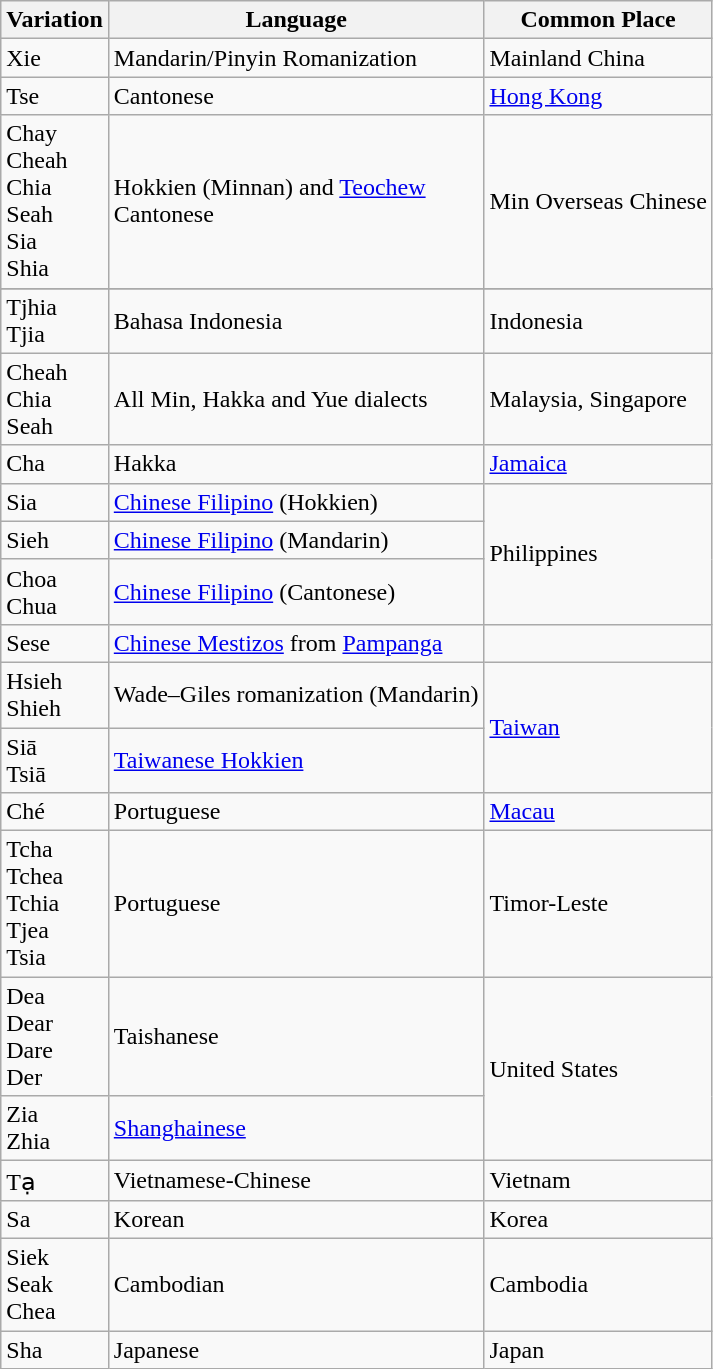<table class="wikitable">
<tr>
<th>Variation</th>
<th>Language</th>
<th>Common Place</th>
</tr>
<tr>
<td>Xie</td>
<td>Mandarin/Pinyin Romanization</td>
<td>Mainland China</td>
</tr>
<tr>
<td>Tse</td>
<td>Cantonese</td>
<td><a href='#'>Hong Kong</a></td>
</tr>
<tr>
<td>Chay<br>Cheah<br>Chia<br>Seah<br>Sia<br>Shia</td>
<td>Hokkien (Minnan) and <a href='#'>Teochew</a><br>Cantonese</td>
<td>Min Overseas Chinese</td>
</tr>
<tr>
</tr>
<tr>
<td>Tjhia<br>Tjia</td>
<td>Bahasa Indonesia</td>
<td>Indonesia</td>
</tr>
<tr>
<td>Cheah<br>Chia<br>Seah</td>
<td>All Min, Hakka and Yue dialects</td>
<td>Malaysia, Singapore</td>
</tr>
<tr>
<td>Cha</td>
<td>Hakka</td>
<td><a href='#'>Jamaica</a></td>
</tr>
<tr>
<td>Sia</td>
<td><a href='#'>Chinese Filipino</a> (Hokkien)</td>
<td rowspan="3">Philippines</td>
</tr>
<tr>
<td>Sieh</td>
<td><a href='#'>Chinese Filipino</a> (Mandarin)</td>
</tr>
<tr>
<td>Choa<br>Chua</td>
<td><a href='#'>Chinese Filipino</a> (Cantonese)</td>
</tr>
<tr>
<td>Sese</td>
<td><a href='#'>Chinese Mestizos</a> from <a href='#'>Pampanga</a></td>
</tr>
<tr>
<td>Hsieh <br>Shieh</td>
<td>Wade–Giles romanization (Mandarin)</td>
<td rowspan="2"><a href='#'>Taiwan</a></td>
</tr>
<tr>
<td>Siā<br>Tsiā</td>
<td><a href='#'>Taiwanese Hokkien</a></td>
</tr>
<tr>
<td>Ché</td>
<td>Portuguese</td>
<td><a href='#'>Macau</a></td>
</tr>
<tr>
<td>Tcha<br>Tchea<br>Tchia<br>Tjea<br>Tsia</td>
<td>Portuguese</td>
<td>Timor-Leste</td>
</tr>
<tr>
<td>Dea<br>Dear<br>Dare<br>Der</td>
<td>Taishanese</td>
<td rowspan="2">United States</td>
</tr>
<tr>
<td>Zia<br>Zhia</td>
<td><a href='#'>Shanghainese</a></td>
</tr>
<tr>
<td>Tạ</td>
<td>Vietnamese-Chinese</td>
<td>Vietnam</td>
</tr>
<tr>
<td>Sa</td>
<td>Korean</td>
<td>Korea</td>
</tr>
<tr>
<td>Siek<br>Seak<br>Chea</td>
<td>Cambodian</td>
<td>Cambodia</td>
</tr>
<tr>
<td>Sha</td>
<td>Japanese</td>
<td>Japan</td>
</tr>
</table>
